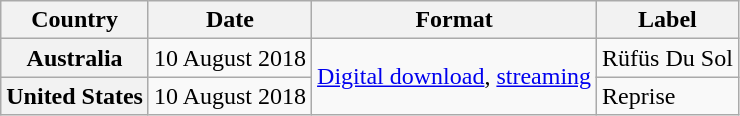<table class="wikitable plainrowheaders">
<tr>
<th scope="col">Country</th>
<th scope="col">Date</th>
<th scope="col">Format</th>
<th scope="col">Label</th>
</tr>
<tr>
<th scope="row">Australia</th>
<td>10 August 2018</td>
<td rowspan="2"><a href='#'>Digital download</a>, <a href='#'>streaming</a></td>
<td>Rüfüs Du Sol</td>
</tr>
<tr>
<th scope="row">United States</th>
<td>10 August 2018</td>
<td>Reprise</td>
</tr>
</table>
